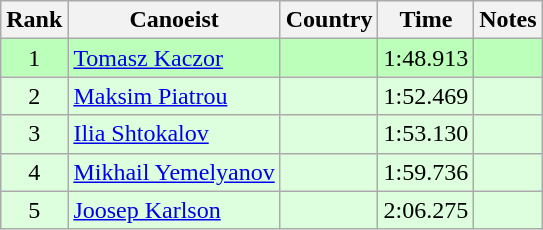<table class="wikitable" style="text-align:center">
<tr>
<th>Rank</th>
<th>Canoeist</th>
<th>Country</th>
<th>Time</th>
<th>Notes</th>
</tr>
<tr bgcolor=bbffbb>
<td>1</td>
<td align="left"><a href='#'>Tomasz Kaczor</a></td>
<td align="left"></td>
<td>1:48.913</td>
<td></td>
</tr>
<tr bgcolor=ddffdd>
<td>2</td>
<td align="left"><a href='#'>Maksim Piatrou</a></td>
<td align="left"></td>
<td>1:52.469</td>
<td></td>
</tr>
<tr bgcolor=ddffdd>
<td>3</td>
<td align="left"><a href='#'>Ilia Shtokalov</a></td>
<td align="left"></td>
<td>1:53.130</td>
<td></td>
</tr>
<tr bgcolor=ddffdd>
<td>4</td>
<td align="left"><a href='#'>Mikhail Yemelyanov</a></td>
<td align="left"></td>
<td>1:59.736</td>
<td></td>
</tr>
<tr bgcolor=ddffdd>
<td>5</td>
<td align="left"><a href='#'>Joosep Karlson</a></td>
<td align="left"></td>
<td>2:06.275</td>
<td></td>
</tr>
</table>
